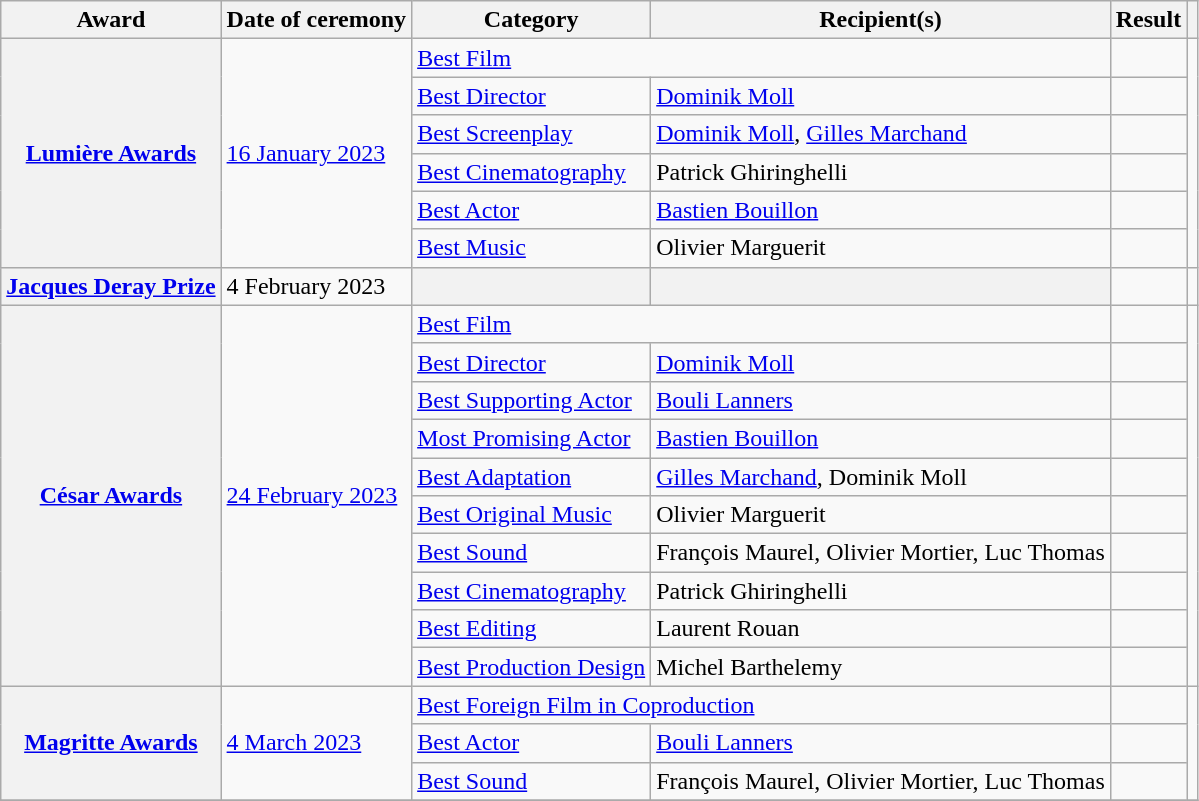<table class="wikitable plainrowheaders sortable">
<tr>
<th scope="col">Award</th>
<th scope="col">Date of ceremony</th>
<th scope="col">Category</th>
<th scope="col">Recipient(s)</th>
<th scope="col">Result</th>
<th scope="col"></th>
</tr>
<tr>
<th rowspan="6" scope="row"><a href='#'>Lumière Awards</a></th>
<td rowspan="6"><a href='#'>16 January 2023</a></td>
<td colspan="2"><a href='#'>Best Film</a></td>
<td></td>
<td style="text-align:center"rowspan=6></td>
</tr>
<tr>
<td><a href='#'>Best Director</a></td>
<td><a href='#'>Dominik Moll</a></td>
<td></td>
</tr>
<tr>
<td><a href='#'>Best Screenplay</a></td>
<td><a href='#'>Dominik Moll</a>, <a href='#'>Gilles Marchand</a></td>
<td></td>
</tr>
<tr>
<td><a href='#'>Best Cinematography</a></td>
<td>Patrick Ghiringhelli</td>
<td></td>
</tr>
<tr>
<td><a href='#'>Best Actor</a></td>
<td><a href='#'>Bastien Bouillon</a></td>
<td></td>
</tr>
<tr>
<td><a href='#'>Best Music</a></td>
<td>Olivier Marguerit</td>
<td></td>
</tr>
<tr>
<th scope="row"><a href='#'>Jacques Deray Prize</a></th>
<td>4 February 2023</td>
<th></th>
<th></th>
<td></td>
<td style="text-align:center"></td>
</tr>
<tr>
<th rowspan="10" scope="row"><a href='#'>César Awards</a></th>
<td rowspan="10"><a href='#'>24 February 2023</a></td>
<td colspan="2"><a href='#'>Best Film</a></td>
<td></td>
<td rowspan="10" style="text-align:center;"></td>
</tr>
<tr>
<td><a href='#'>Best Director</a></td>
<td><a href='#'>Dominik Moll</a></td>
<td></td>
</tr>
<tr>
<td><a href='#'>Best Supporting Actor</a></td>
<td><a href='#'>Bouli Lanners</a></td>
<td></td>
</tr>
<tr>
<td><a href='#'>Most Promising Actor</a></td>
<td><a href='#'>Bastien Bouillon</a></td>
<td></td>
</tr>
<tr>
<td><a href='#'>Best Adaptation</a></td>
<td><a href='#'>Gilles Marchand</a>, Dominik Moll</td>
<td></td>
</tr>
<tr>
<td><a href='#'>Best Original Music</a></td>
<td>Olivier Marguerit</td>
<td></td>
</tr>
<tr>
<td><a href='#'>Best Sound</a></td>
<td>François Maurel, Olivier Mortier, Luc Thomas</td>
<td></td>
</tr>
<tr>
<td><a href='#'>Best Cinematography</a></td>
<td>Patrick Ghiringhelli</td>
<td></td>
</tr>
<tr>
<td><a href='#'>Best Editing</a></td>
<td>Laurent Rouan</td>
<td></td>
</tr>
<tr>
<td><a href='#'>Best Production Design</a></td>
<td>Michel Barthelemy</td>
<td></td>
</tr>
<tr>
<th rowspan="3" scope="row"><a href='#'>Magritte Awards</a></th>
<td rowspan="3"><a href='#'>4 March 2023</a></td>
<td colspan="2"><a href='#'>Best Foreign Film in Coproduction</a></td>
<td></td>
<td style="text-align:center"rowspan=3></td>
</tr>
<tr>
<td><a href='#'>Best Actor</a></td>
<td><a href='#'>Bouli Lanners</a></td>
<td></td>
</tr>
<tr>
<td><a href='#'>Best Sound</a></td>
<td>François Maurel, Olivier Mortier, Luc Thomas</td>
<td></td>
</tr>
<tr>
</tr>
</table>
